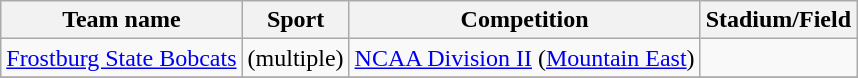<table class="wikitable sortable">
<tr>
<th>Team name</th>
<th>Sport</th>
<th>Competition</th>
<th>Stadium/Field</th>
</tr>
<tr>
<td><a href='#'>Frostburg State Bobcats</a></td>
<td>(multiple)</td>
<td><a href='#'>NCAA Division II</a> (<a href='#'>Mountain East</a>)</td>
<td></td>
</tr>
<tr>
</tr>
</table>
